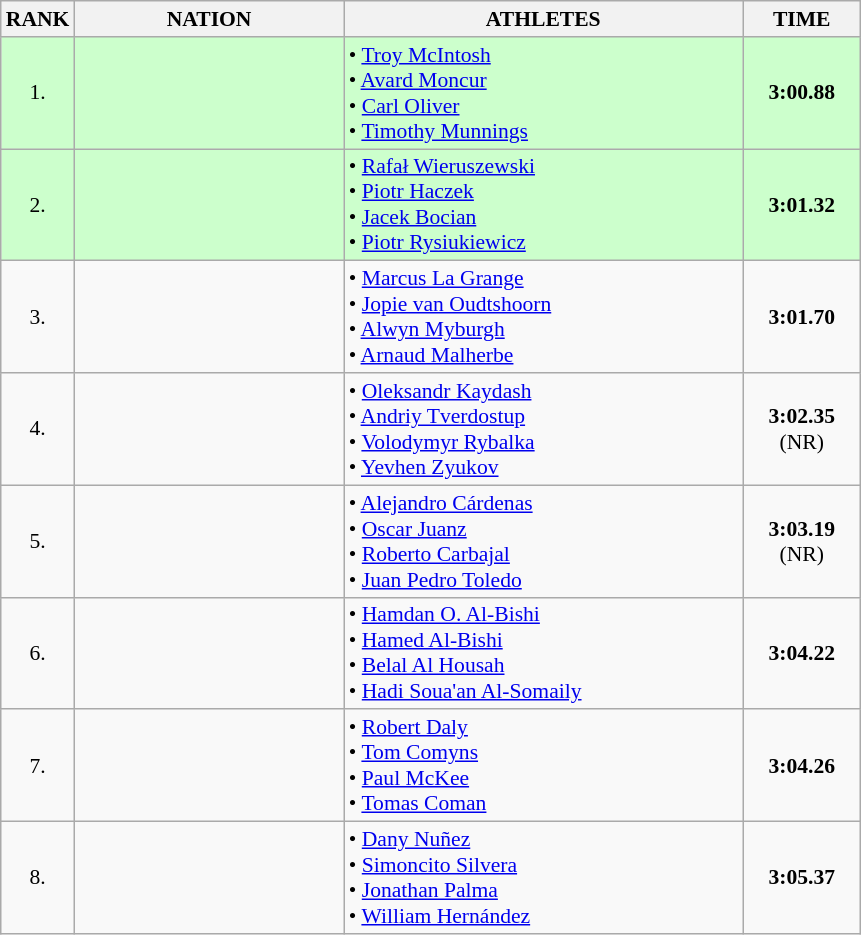<table class="wikitable" style="border-collapse: collapse; font-size: 90%;">
<tr>
<th>RANK</th>
<th style="width: 12em">NATION</th>
<th style="width: 18em">ATHLETES</th>
<th style="width: 5em">TIME</th>
</tr>
<tr style="background:#ccffcc;">
<td align="center">1.</td>
<td align="center"></td>
<td>• <a href='#'>Troy McIntosh</a><br>• <a href='#'>Avard Moncur</a><br>• <a href='#'>Carl Oliver</a><br>• <a href='#'>Timothy Munnings</a></td>
<td align="center"><strong>3:00.88</strong></td>
</tr>
<tr style="background:#ccffcc;">
<td align="center">2.</td>
<td align="center"></td>
<td>• <a href='#'>Rafał Wieruszewski</a><br>• <a href='#'>Piotr Haczek</a><br>• <a href='#'>Jacek Bocian</a><br>• <a href='#'>Piotr Rysiukiewicz</a></td>
<td align="center"><strong>3:01.32</strong></td>
</tr>
<tr>
<td align="center">3.</td>
<td align="center"></td>
<td>• <a href='#'>Marcus La Grange</a><br>• <a href='#'>Jopie van Oudtshoorn</a><br>• <a href='#'>Alwyn Myburgh</a><br>• <a href='#'>Arnaud Malherbe</a></td>
<td align="center"><strong>3:01.70</strong></td>
</tr>
<tr>
<td align="center">4.</td>
<td align="center"></td>
<td>• <a href='#'>Oleksandr Kaydash</a><br>• <a href='#'>Andriy Tverdostup</a><br>• <a href='#'>Volodymyr Rybalka</a><br>• <a href='#'>Yevhen Zyukov</a></td>
<td align="center"><strong>3:02.35</strong><br>(NR)</td>
</tr>
<tr>
<td align="center">5.</td>
<td align="center"></td>
<td>• <a href='#'>Alejandro Cárdenas</a><br>• <a href='#'>Oscar Juanz</a><br>• <a href='#'>Roberto Carbajal</a><br>• <a href='#'>Juan Pedro Toledo</a></td>
<td align="center"><strong>3:03.19</strong><br>(NR)</td>
</tr>
<tr>
<td align="center">6.</td>
<td align="center"></td>
<td>• <a href='#'>Hamdan O. Al-Bishi</a><br>• <a href='#'>Hamed Al-Bishi</a><br>• <a href='#'>Belal Al Housah</a><br>• <a href='#'>Hadi Soua'an Al-Somaily</a></td>
<td align="center"><strong>3:04.22</strong></td>
</tr>
<tr>
<td align="center">7.</td>
<td align="center"></td>
<td>• <a href='#'>Robert Daly</a><br>• <a href='#'>Tom Comyns</a><br>• <a href='#'>Paul McKee</a><br>• <a href='#'>Tomas Coman</a></td>
<td align="center"><strong>3:04.26</strong></td>
</tr>
<tr>
<td align="center">8.</td>
<td align="center"></td>
<td>• <a href='#'>Dany Nuñez</a><br>• <a href='#'>Simoncito Silvera</a><br>• <a href='#'>Jonathan Palma</a><br>• <a href='#'>William Hernández</a></td>
<td align="center"><strong>3:05.37</strong></td>
</tr>
</table>
